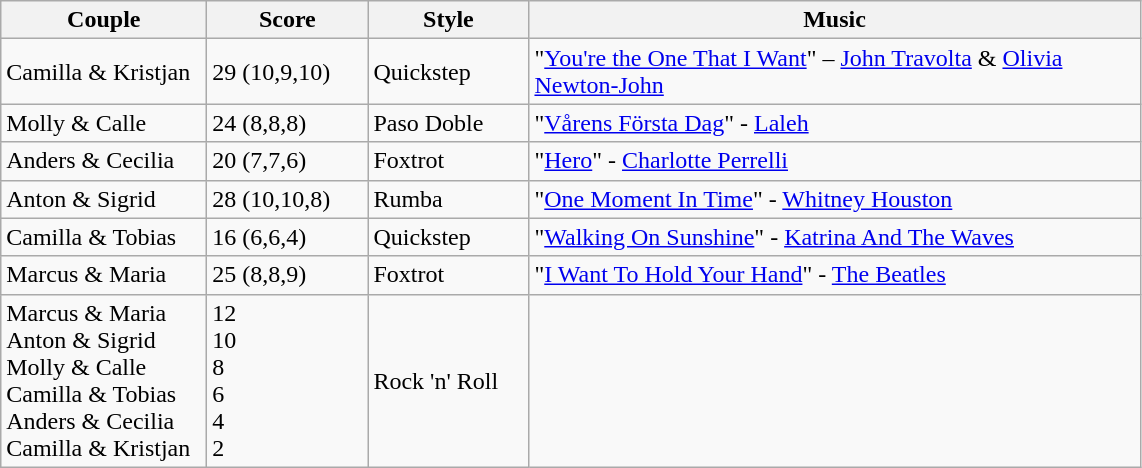<table class="wikitable">
<tr>
<th width="130">Couple</th>
<th width="100">Score</th>
<th width="100">Style</th>
<th width="400">Music</th>
</tr>
<tr>
<td>Camilla & Kristjan</td>
<td>29 (10,9,10)</td>
<td>Quickstep</td>
<td>"<a href='#'>You're the One That I Want</a>" – <a href='#'>John Travolta</a> & <a href='#'>Olivia Newton-John</a></td>
</tr>
<tr>
<td>Molly & Calle</td>
<td>24 (8,8,8)</td>
<td>Paso Doble</td>
<td>"<a href='#'>Vårens Första Dag</a>" - <a href='#'>Laleh</a></td>
</tr>
<tr>
<td>Anders & Cecilia</td>
<td>20 (7,7,6)</td>
<td>Foxtrot</td>
<td>"<a href='#'>Hero</a>" - <a href='#'>Charlotte Perrelli</a></td>
</tr>
<tr>
<td>Anton & Sigrid</td>
<td>28 (10,10,8)</td>
<td>Rumba</td>
<td>"<a href='#'>One Moment In Time</a>" - <a href='#'>Whitney Houston</a></td>
</tr>
<tr>
<td>Camilla & Tobias</td>
<td>16 (6,6,4)</td>
<td>Quickstep</td>
<td>"<a href='#'>Walking On Sunshine</a>" - <a href='#'>Katrina And The Waves</a></td>
</tr>
<tr>
<td>Marcus & Maria</td>
<td>25 (8,8,9)</td>
<td>Foxtrot</td>
<td>"<a href='#'>I Want To Hold Your Hand</a>" - <a href='#'>The Beatles</a></td>
</tr>
<tr>
<td>Marcus & Maria<br>Anton & Sigrid<br>Molly & Calle<br>Camilla & Tobias<br>Anders & Cecilia<br>Camilla & Kristjan</td>
<td>12<br>10<br>8<br>6<br>4<br>2</td>
<td>Rock 'n' Roll</td>
<td></td>
</tr>
</table>
